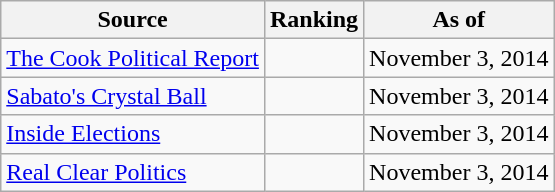<table class="wikitable" style="text-align:center">
<tr>
<th>Source</th>
<th>Ranking</th>
<th>As of</th>
</tr>
<tr>
<td align=left><a href='#'>The Cook Political Report</a></td>
<td></td>
<td>November 3, 2014</td>
</tr>
<tr>
<td align=left><a href='#'>Sabato's Crystal Ball</a></td>
<td></td>
<td>November 3, 2014</td>
</tr>
<tr>
<td align=left><a href='#'>Inside Elections</a></td>
<td></td>
<td>November 3, 2014</td>
</tr>
<tr>
<td align=left><a href='#'>Real Clear Politics</a></td>
<td></td>
<td>November 3, 2014</td>
</tr>
</table>
